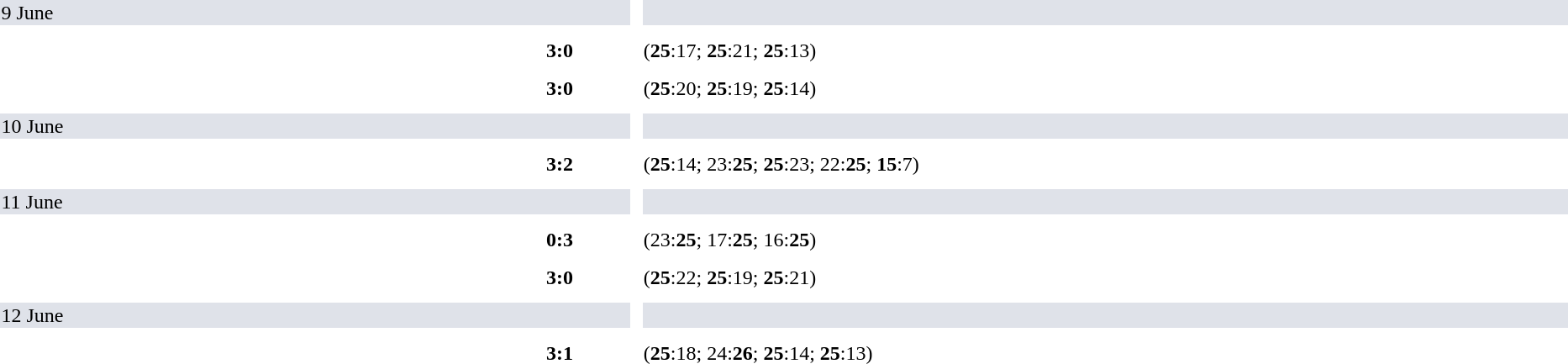<table width=100% cellspacing=10>
<tr>
<th width=20%></th>
<th width=12%></th>
<th></th>
</tr>
<tr bgcolor="#dfe2e9">
<td colspan="4">9 June</td>
<td></td>
</tr>
<tr>
<td></td>
<td align=right><strong></strong></td>
<td align=center><strong>3:0</strong></td>
<td></td>
<td>(<strong>25</strong>:17; <strong>25</strong>:21; <strong>25</strong>:13)</td>
</tr>
<tr>
<td></td>
<td align=right><strong></strong></td>
<td align=center><strong>3:0</strong></td>
<td></td>
<td>(<strong>25</strong>:20; <strong>25</strong>:19; <strong>25</strong>:14)</td>
</tr>
<tr bgcolor="#dfe2e9">
<td colspan="4">10 June</td>
<td></td>
</tr>
<tr>
<td></td>
<td align=right><strong></strong></td>
<td align=center><strong>3:2</strong></td>
<td></td>
<td>(<strong>25</strong>:14; 23:<strong>25</strong>; <strong>25</strong>:23; 22:<strong>25</strong>; <strong>15</strong>:7)</td>
</tr>
<tr bgcolor="#dfe2e9">
<td colspan="4">11 June</td>
<td></td>
</tr>
<tr>
<td></td>
<td align=right></td>
<td align=center><strong>0:3</strong></td>
<td><strong></strong></td>
<td>(23:<strong>25</strong>; 17:<strong>25</strong>; 16:<strong>25</strong>)</td>
</tr>
<tr>
<td></td>
<td align=right><strong></strong></td>
<td align=center><strong>3:0</strong></td>
<td></td>
<td>(<strong>25</strong>:22; <strong>25</strong>:19; <strong>25</strong>:21)</td>
</tr>
<tr bgcolor="#dfe2e9">
<td colspan="4">12 June</td>
<td></td>
</tr>
<tr>
<td></td>
<td align=right><strong></strong></td>
<td align=center><strong>3:1</strong></td>
<td></td>
<td>(<strong>25</strong>:18; 24:<strong>26</strong>; <strong>25</strong>:14; <strong>25</strong>:13)</td>
</tr>
</table>
